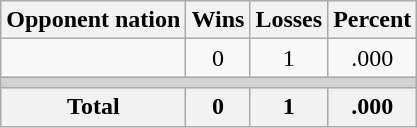<table class=wikitable>
<tr>
<th>Opponent nation</th>
<th>Wins</th>
<th>Losses</th>
<th>Percent</th>
</tr>
<tr align=center>
<td align=left></td>
<td>0</td>
<td>1</td>
<td>.000</td>
</tr>
<tr>
<td colspan=4 bgcolor=lightgray></td>
</tr>
<tr>
<th>Total</th>
<th>0</th>
<th>1</th>
<th>.000</th>
</tr>
</table>
